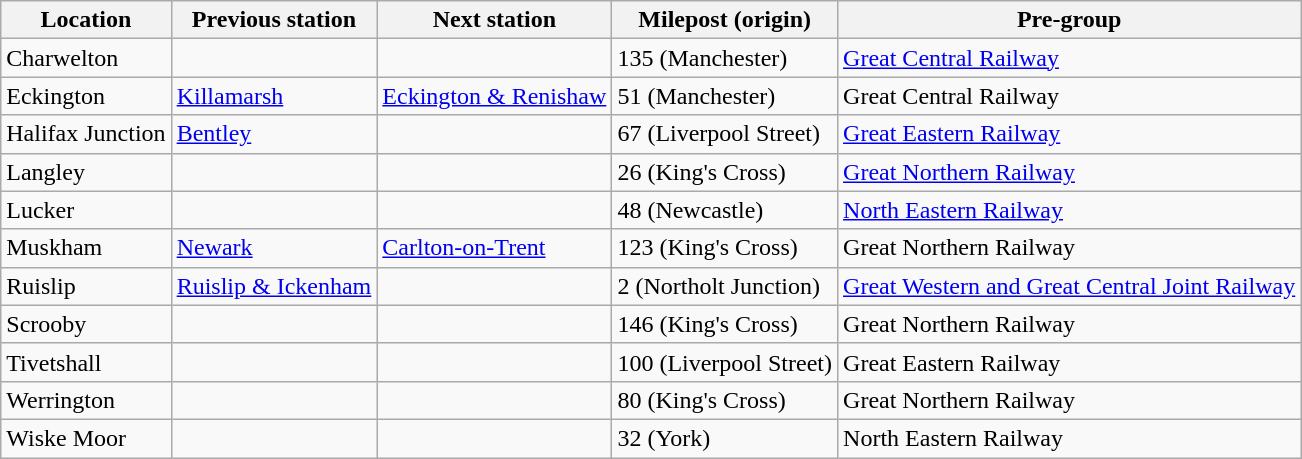<table class="wikitable sortable">
<tr>
<th>Location</th>
<th>Previous station</th>
<th>Next station</th>
<th>Milepost (origin)</th>
<th>Pre-group</th>
</tr>
<tr>
<td>Charwelton</td>
<td></td>
<td></td>
<td>135 (Manchester)</td>
<td><a href='#'>Great Central Railway</a></td>
</tr>
<tr>
<td>Eckington</td>
<td><a href='#'>Killamarsh</a></td>
<td><a href='#'>Eckington & Renishaw</a></td>
<td>51 (Manchester)</td>
<td>Great Central Railway</td>
</tr>
<tr>
<td>Halifax Junction</td>
<td><a href='#'>Bentley</a></td>
<td></td>
<td>67 (Liverpool Street)</td>
<td><a href='#'>Great Eastern Railway</a></td>
</tr>
<tr>
<td>Langley</td>
<td></td>
<td></td>
<td>26 (King's Cross)</td>
<td><a href='#'>Great Northern Railway</a></td>
</tr>
<tr>
<td>Lucker</td>
<td></td>
<td></td>
<td>48 (Newcastle)</td>
<td><a href='#'>North Eastern Railway</a></td>
</tr>
<tr>
<td>Muskham</td>
<td><a href='#'>Newark</a></td>
<td><a href='#'>Carlton-on-Trent</a></td>
<td>123 (King's Cross)</td>
<td>Great Northern Railway</td>
</tr>
<tr>
<td>Ruislip</td>
<td><a href='#'>Ruislip & Ickenham</a></td>
<td></td>
<td>2 (Northolt Junction)</td>
<td><a href='#'>Great Western and Great Central Joint Railway</a></td>
</tr>
<tr>
<td>Scrooby</td>
<td></td>
<td></td>
<td>146 (King's Cross)</td>
<td>Great Northern Railway</td>
</tr>
<tr>
<td>Tivetshall</td>
<td></td>
<td></td>
<td>100 (Liverpool Street)</td>
<td>Great Eastern Railway</td>
</tr>
<tr>
<td>Werrington</td>
<td></td>
<td></td>
<td>80 (King's Cross)</td>
<td>Great Northern Railway</td>
</tr>
<tr>
<td>Wiske Moor</td>
<td></td>
<td></td>
<td>32 (York)</td>
<td>North Eastern Railway</td>
</tr>
</table>
